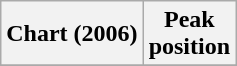<table class="wikitable">
<tr>
<th>Chart (2006)</th>
<th>Peak<br>position</th>
</tr>
<tr>
</tr>
</table>
